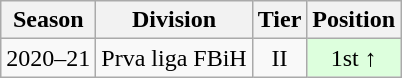<table class="wikitable">
<tr>
<th>Season</th>
<th>Division</th>
<th>Tier</th>
<th>Position</th>
</tr>
<tr align="center">
<td>2020–21</td>
<td align="center">Prva liga FBiH</td>
<td>II</td>
<td bgcolor="#ddffdd">1st ↑</td>
</tr>
</table>
